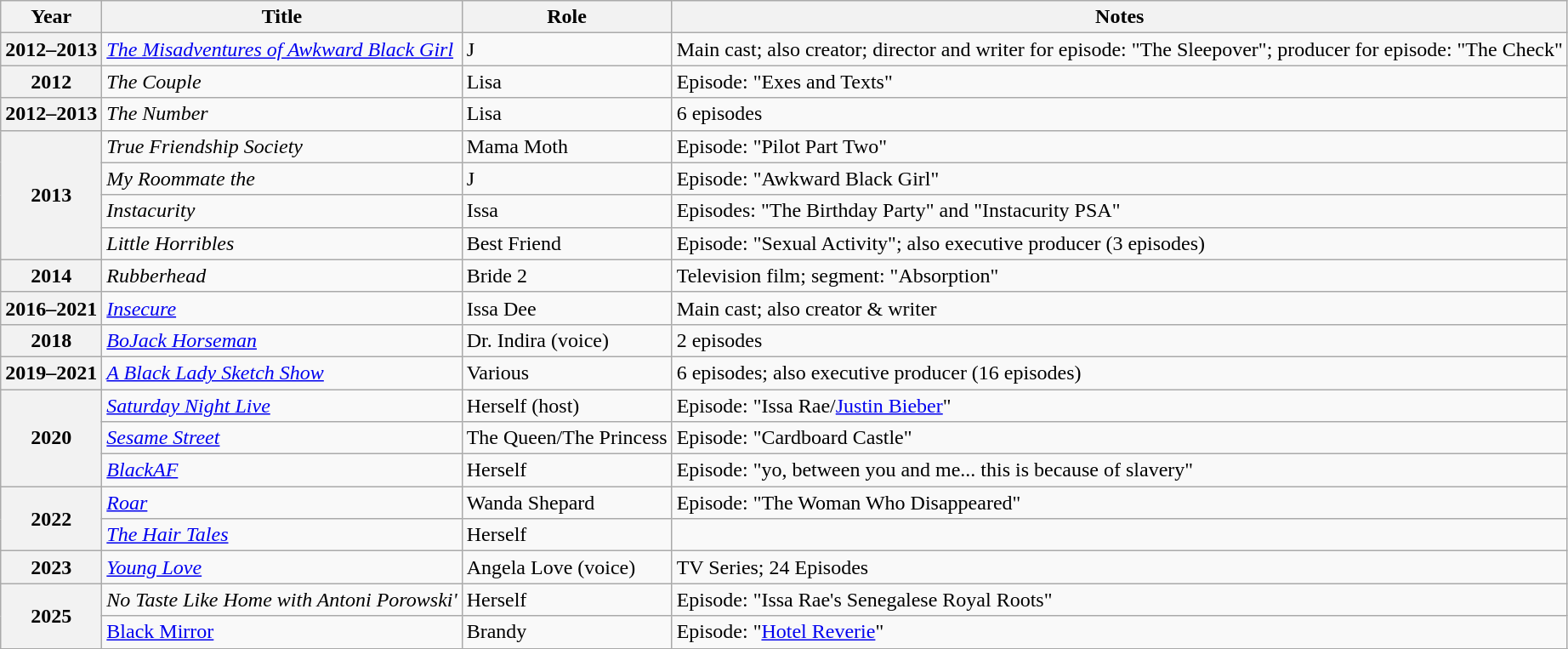<table class="wikitable plainrowheaders sortable" style="margin-right: 0;">
<tr>
<th scope="col">Year</th>
<th scope="col">Title</th>
<th scope="col">Role</th>
<th scope="col" class="unsortable">Notes</th>
</tr>
<tr>
<th scope="row">2012–2013</th>
<td><em><a href='#'>The Misadventures of Awkward Black Girl</a></em></td>
<td>J</td>
<td>Main cast; also creator; director and writer for episode: "The Sleepover"; producer for episode: "The Check"</td>
</tr>
<tr>
<th scope="row">2012</th>
<td><em>The Couple</em></td>
<td>Lisa</td>
<td>Episode: "Exes and Texts"</td>
</tr>
<tr>
<th scope="row">2012–2013</th>
<td><em>The Number</em></td>
<td>Lisa</td>
<td>6 episodes</td>
</tr>
<tr>
<th rowspan="4" scope="row">2013</th>
<td><em>True Friendship Society</em></td>
<td>Mama Moth</td>
<td>Episode: "Pilot Part Two"</td>
</tr>
<tr>
<td><em>My Roommate the</em></td>
<td>J</td>
<td>Episode: "Awkward Black Girl"</td>
</tr>
<tr>
<td><em>Instacurity</em></td>
<td>Issa</td>
<td>Episodes: "The Birthday Party" and "Instacurity PSA"</td>
</tr>
<tr>
<td><em>Little Horribles</em></td>
<td>Best Friend</td>
<td>Episode: "Sexual Activity"; also executive producer (3 episodes)</td>
</tr>
<tr>
<th scope="row">2014</th>
<td><em>Rubberhead</em></td>
<td>Bride 2</td>
<td>Television film; segment: "Absorption"</td>
</tr>
<tr>
<th scope="row">2016–2021</th>
<td><em><a href='#'>Insecure</a></em></td>
<td>Issa Dee</td>
<td>Main cast; also creator & writer</td>
</tr>
<tr>
<th scope="row">2018</th>
<td><em><a href='#'>BoJack Horseman</a></em></td>
<td>Dr. Indira (voice)</td>
<td>2 episodes</td>
</tr>
<tr>
<th scope="row">2019–2021</th>
<td><em><a href='#'>A Black Lady Sketch Show</a></em></td>
<td>Various</td>
<td>6 episodes; also executive producer (16 episodes)</td>
</tr>
<tr>
<th rowspan="3" scope="row">2020</th>
<td><em><a href='#'>Saturday Night Live</a></em></td>
<td>Herself (host)</td>
<td>Episode: "Issa Rae/<a href='#'>Justin Bieber</a>"</td>
</tr>
<tr>
<td><em><a href='#'>Sesame Street</a></em></td>
<td>The Queen/The Princess</td>
<td>Episode: "Cardboard Castle"</td>
</tr>
<tr>
<td><em><a href='#'>BlackAF</a></em></td>
<td>Herself</td>
<td>Episode: "yo, between you and me... this is because of slavery"</td>
</tr>
<tr>
<th rowspan="2" scope="row">2022</th>
<td><em><a href='#'>Roar</a></em></td>
<td>Wanda Shepard</td>
<td>Episode: "The Woman Who Disappeared"</td>
</tr>
<tr>
<td><em><a href='#'>The Hair Tales</a></em></td>
<td>Herself</td>
<td></td>
</tr>
<tr>
<th scope="row">2023</th>
<td><em><a href='#'>Young Love</a></em></td>
<td>Angela Love (voice)</td>
<td>TV Series; 24 Episodes</td>
</tr>
<tr>
<th rowspan="2" scope="row">2025</th>
<td><em>No Taste Like Home with Antoni Porowski'</td>
<td>Herself</td>
<td>Episode: "Issa Rae's Senegalese Royal Roots"</td>
</tr>
<tr>
<td></em><a href='#'>Black Mirror</a><em></td>
<td>Brandy</td>
<td>Episode: "<a href='#'>Hotel Reverie</a>"</td>
</tr>
<tr>
</tr>
</table>
